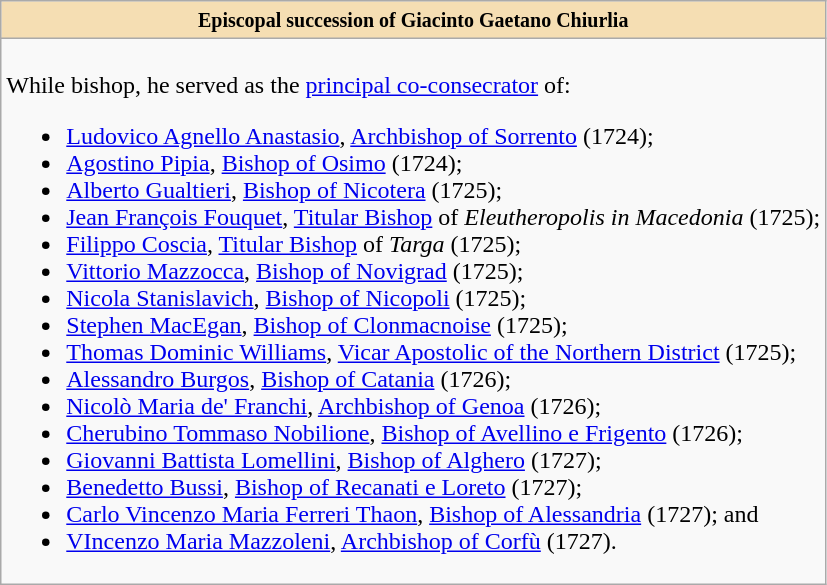<table role="presentation" class="wikitable mw-collapsible mw-collapsed"|>
<tr>
<th style="background:#F5DEB3"><small>Episcopal succession of Giacinto Gaetano Chiurlia</small></th>
</tr>
<tr>
<td><br>While bishop, he served as the <a href='#'>principal co-consecrator</a> of:<ul><li><a href='#'>Ludovico Agnello Anastasio</a>, <a href='#'>Archbishop of Sorrento</a> (1724);</li><li><a href='#'>Agostino Pipia</a>, <a href='#'>Bishop of Osimo</a> (1724);</li><li><a href='#'>Alberto Gualtieri</a>, <a href='#'>Bishop of Nicotera</a> (1725);</li><li><a href='#'>Jean François Fouquet</a>, <a href='#'>Titular Bishop</a> of <em>Eleutheropolis in Macedonia</em> (1725);</li><li><a href='#'>Filippo Coscia</a>, <a href='#'>Titular Bishop</a> of <em>Targa</em> (1725);</li><li><a href='#'>Vittorio Mazzocca</a>, <a href='#'>Bishop of Novigrad</a> (1725);</li><li><a href='#'>Nicola Stanislavich</a>, <a href='#'>Bishop of Nicopoli</a> (1725);</li><li><a href='#'>Stephen MacEgan</a>, <a href='#'>Bishop of Clonmacnoise</a> (1725);</li><li><a href='#'>Thomas Dominic Williams</a>, <a href='#'>Vicar Apostolic of the Northern District</a> (1725);</li><li><a href='#'>Alessandro Burgos</a>, <a href='#'>Bishop of Catania</a> (1726);</li><li><a href='#'>Nicolò Maria de' Franchi</a>, <a href='#'>Archbishop of Genoa</a> (1726);</li><li><a href='#'>Cherubino Tommaso Nobilione</a>, <a href='#'>Bishop of Avellino e Frigento</a> (1726);</li><li><a href='#'>Giovanni Battista Lomellini</a>, <a href='#'>Bishop of Alghero</a> (1727);</li><li><a href='#'>Benedetto Bussi</a>, <a href='#'>Bishop of Recanati e Loreto</a> (1727);</li><li><a href='#'>Carlo Vincenzo Maria Ferreri Thaon</a>, <a href='#'>Bishop of Alessandria</a> (1727); and</li><li><a href='#'>VIncenzo Maria Mazzoleni</a>, <a href='#'>Archbishop of Corfù</a> (1727).</li></ul></td>
</tr>
</table>
